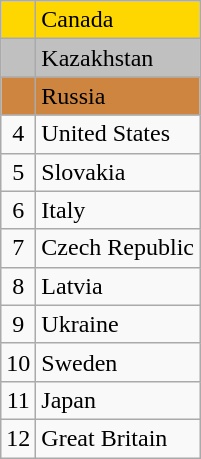<table class="wikitable">
<tr style="background:gold;">
<td align=center></td>
<td> Canada</td>
</tr>
<tr style="background:silver;">
<td align=center></td>
<td> Kazakhstan</td>
</tr>
<tr style="background:peru;">
<td align=center></td>
<td> Russia</td>
</tr>
<tr>
<td align=center>4</td>
<td> United States</td>
</tr>
<tr>
<td align=center>5</td>
<td> Slovakia</td>
</tr>
<tr>
<td align=center>6</td>
<td> Italy</td>
</tr>
<tr>
<td align=center>7</td>
<td> Czech Republic</td>
</tr>
<tr>
<td align=center>8</td>
<td> Latvia</td>
</tr>
<tr>
<td align=center>9</td>
<td> Ukraine</td>
</tr>
<tr>
<td align=center>10</td>
<td> Sweden</td>
</tr>
<tr>
<td align=center>11</td>
<td> Japan</td>
</tr>
<tr>
<td align=center>12</td>
<td> Great Britain</td>
</tr>
</table>
